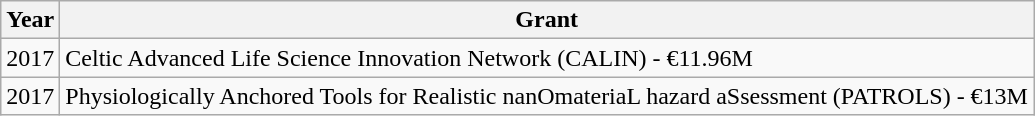<table class="wikitable">
<tr>
<th>Year</th>
<th>Grant</th>
</tr>
<tr>
<td>2017</td>
<td>Celtic Advanced Life Science Innovation Network (CALIN) - €11.96M</td>
</tr>
<tr>
<td>2017</td>
<td>Physiologically Anchored Tools for Realistic nanOmateriaL hazard aSsessment (PATROLS) - €13M</td>
</tr>
</table>
